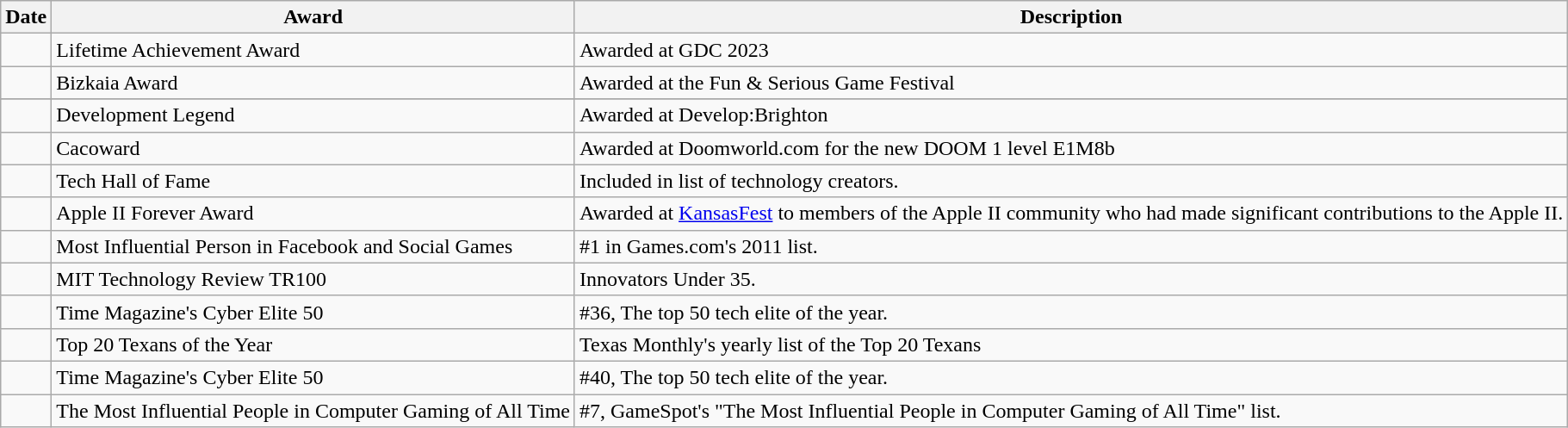<table class="wikitable sortable">
<tr>
<th>Date</th>
<th class="unsortable">Award</th>
<th class="unsortable">Description</th>
</tr>
<tr>
<td></td>
<td>Lifetime Achievement Award</td>
<td>Awarded at GDC 2023</td>
</tr>
<tr>
<td></td>
<td>Bizkaia Award</td>
<td>Awarded at the Fun & Serious Game Festival</td>
</tr>
<tr>
</tr>
<tr>
<td></td>
<td>Development Legend</td>
<td>Awarded at Develop:Brighton</td>
</tr>
<tr>
<td></td>
<td>Cacoward</td>
<td>Awarded at Doomworld.com for the new DOOM 1 level E1M8b</td>
</tr>
<tr>
<td></td>
<td>Tech Hall of Fame</td>
<td>Included in list of technology creators.</td>
</tr>
<tr>
<td></td>
<td>Apple II Forever Award</td>
<td>Awarded at <a href='#'>KansasFest</a> to members of the Apple II community who had made significant contributions to the Apple II.</td>
</tr>
<tr>
<td></td>
<td>Most Influential Person in Facebook and Social Games</td>
<td>#1 in Games.com's 2011 list.</td>
</tr>
<tr>
<td></td>
<td>MIT Technology Review TR100</td>
<td>Innovators Under 35.</td>
</tr>
<tr>
<td></td>
<td>Time Magazine's Cyber Elite 50</td>
<td>#36, The top 50 tech elite of the year.</td>
</tr>
<tr>
<td></td>
<td>Top 20 Texans of the Year</td>
<td>Texas Monthly's yearly list of the Top 20 Texans</td>
</tr>
<tr>
<td></td>
<td>Time Magazine's Cyber Elite 50</td>
<td>#40, The top 50 tech elite of the year.</td>
</tr>
<tr>
<td></td>
<td>The Most Influential People in Computer Gaming of All Time</td>
<td>#7, GameSpot's "The Most Influential People in Computer Gaming of All Time" list.</td>
</tr>
</table>
